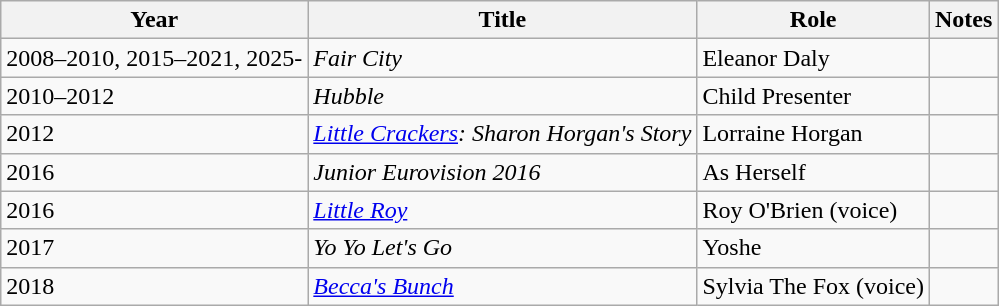<table class="wikitable">
<tr>
<th>Year</th>
<th>Title</th>
<th>Role</th>
<th>Notes</th>
</tr>
<tr>
<td>2008–2010, 2015–2021, 2025-</td>
<td><em>Fair City</em></td>
<td>Eleanor Daly</td>
<td></td>
</tr>
<tr>
<td>2010–2012</td>
<td><em>Hubble</em></td>
<td>Child Presenter</td>
<td></td>
</tr>
<tr>
<td>2012</td>
<td><em><a href='#'>Little Crackers</a>: Sharon Horgan's Story</em></td>
<td>Lorraine Horgan</td>
<td></td>
</tr>
<tr>
<td>2016</td>
<td><em>Junior Eurovision 2016</em></td>
<td>As Herself</td>
<td></td>
</tr>
<tr>
<td>2016</td>
<td><em><a href='#'>Little Roy</a></em></td>
<td>Roy O'Brien (voice)</td>
<td></td>
</tr>
<tr>
<td>2017</td>
<td><em>Yo Yo Let's Go</em></td>
<td>Yoshe</td>
<td></td>
</tr>
<tr>
<td>2018</td>
<td><em><a href='#'>Becca's Bunch</a></em></td>
<td>Sylvia The Fox (voice)</td>
<td></td>
</tr>
</table>
